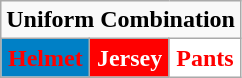<table class="wikitable"  style="display: inline-table;">
<tr>
<td align="center" Colspan="3"><strong>Uniform Combination</strong></td>
</tr>
<tr align="center">
<td style="background:#0080C6; color:red"><strong>Helmet</strong></td>
<td style="background:red; color:white"><strong>Jersey</strong></td>
<td style="background:white; color:red"><strong>Pants</strong></td>
</tr>
</table>
